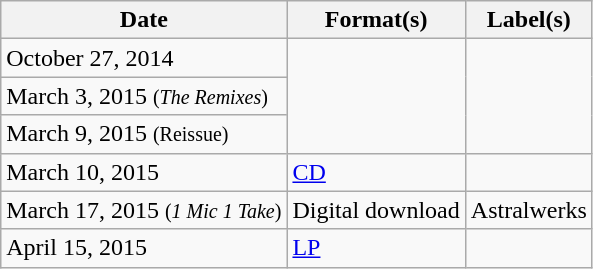<table class="wikitable plainrowheaders">
<tr>
<th scope="col">Date</th>
<th scope="col">Format(s)</th>
<th scope="col">Label(s)</th>
</tr>
<tr>
<td>October 27, 2014</td>
<td rowspan="3"></td>
<td rowspan="3"></td>
</tr>
<tr>
<td>March 3, 2015 <small>(<em>The Remixes</em>)</small></td>
</tr>
<tr>
<td>March 9, 2015 <small>(Reissue)</small></td>
</tr>
<tr>
<td>March 10, 2015</td>
<td><a href='#'>CD</a></td>
<td></td>
</tr>
<tr>
<td>March 17, 2015 <small>(<em>1 Mic 1 Take</em>)</small></td>
<td>Digital download</td>
<td>Astralwerks</td>
</tr>
<tr>
<td>April 15, 2015</td>
<td><a href='#'>LP</a></td>
<td></td>
</tr>
</table>
